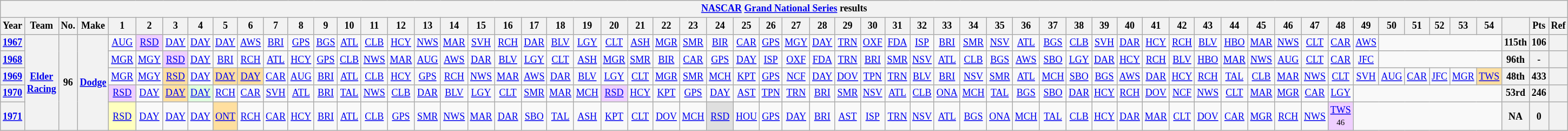<table class="wikitable" style="text-align:center; font-size:75%">
<tr>
<th colspan=69><a href='#'>NASCAR</a> <a href='#'>Grand National Series</a> results</th>
</tr>
<tr>
<th>Year</th>
<th>Team</th>
<th>No.</th>
<th>Make</th>
<th>1</th>
<th>2</th>
<th>3</th>
<th>4</th>
<th>5</th>
<th>6</th>
<th>7</th>
<th>8</th>
<th>9</th>
<th>10</th>
<th>11</th>
<th>12</th>
<th>13</th>
<th>14</th>
<th>15</th>
<th>16</th>
<th>17</th>
<th>18</th>
<th>19</th>
<th>20</th>
<th>21</th>
<th>22</th>
<th>23</th>
<th>24</th>
<th>25</th>
<th>26</th>
<th>27</th>
<th>28</th>
<th>29</th>
<th>30</th>
<th>31</th>
<th>32</th>
<th>33</th>
<th>34</th>
<th>35</th>
<th>36</th>
<th>37</th>
<th>38</th>
<th>39</th>
<th>40</th>
<th>41</th>
<th>42</th>
<th>43</th>
<th>44</th>
<th>45</th>
<th>46</th>
<th>47</th>
<th>48</th>
<th>49</th>
<th>50</th>
<th>51</th>
<th>52</th>
<th>53</th>
<th>54</th>
<th></th>
<th>Pts</th>
<th>Ref</th>
</tr>
<tr>
<th><a href='#'>1967</a></th>
<th rowspan=5><a href='#'>Elder Racing</a></th>
<th rowspan=5>96</th>
<th rowspan=5><a href='#'>Dodge</a></th>
<td><a href='#'>AUG</a></td>
<td style="background:#EFCFFF;"><a href='#'>RSD</a><br></td>
<td><a href='#'>DAY</a></td>
<td><a href='#'>DAY</a></td>
<td><a href='#'>DAY</a></td>
<td><a href='#'>AWS</a></td>
<td><a href='#'>BRI</a></td>
<td><a href='#'>GPS</a></td>
<td><a href='#'>BGS</a></td>
<td><a href='#'>ATL</a></td>
<td><a href='#'>CLB</a></td>
<td><a href='#'>HCY</a></td>
<td><a href='#'>NWS</a></td>
<td><a href='#'>MAR</a></td>
<td><a href='#'>SVH</a></td>
<td><a href='#'>RCH</a></td>
<td><a href='#'>DAR</a></td>
<td><a href='#'>BLV</a></td>
<td><a href='#'>LGY</a></td>
<td><a href='#'>CLT</a></td>
<td><a href='#'>ASH</a></td>
<td><a href='#'>MGR</a></td>
<td><a href='#'>SMR</a></td>
<td><a href='#'>BIR</a></td>
<td><a href='#'>CAR</a></td>
<td><a href='#'>GPS</a></td>
<td><a href='#'>MGY</a></td>
<td><a href='#'>DAY</a></td>
<td><a href='#'>TRN</a></td>
<td><a href='#'>OXF</a></td>
<td><a href='#'>FDA</a></td>
<td><a href='#'>ISP</a></td>
<td><a href='#'>BRI</a></td>
<td><a href='#'>SMR</a></td>
<td><a href='#'>NSV</a></td>
<td><a href='#'>ATL</a></td>
<td><a href='#'>BGS</a></td>
<td><a href='#'>CLB</a></td>
<td><a href='#'>SVH</a></td>
<td><a href='#'>DAR</a></td>
<td><a href='#'>HCY</a></td>
<td><a href='#'>RCH</a></td>
<td><a href='#'>BLV</a></td>
<td><a href='#'>HBO</a></td>
<td><a href='#'>MAR</a></td>
<td><a href='#'>NWS</a></td>
<td><a href='#'>CLT</a></td>
<td><a href='#'>CAR</a></td>
<td><a href='#'>AWS</a></td>
<td colspan=5></td>
<th>115th</th>
<th>106</th>
<th></th>
</tr>
<tr>
<th><a href='#'>1968</a></th>
<td><a href='#'>MGR</a></td>
<td><a href='#'>MGY</a></td>
<td style="background:#EFCFFF;"><a href='#'>RSD</a><br></td>
<td><a href='#'>DAY</a></td>
<td><a href='#'>BRI</a></td>
<td><a href='#'>RCH</a></td>
<td><a href='#'>ATL</a></td>
<td><a href='#'>HCY</a></td>
<td><a href='#'>GPS</a></td>
<td><a href='#'>CLB</a></td>
<td><a href='#'>NWS</a></td>
<td><a href='#'>MAR</a></td>
<td><a href='#'>AUG</a></td>
<td><a href='#'>AWS</a></td>
<td><a href='#'>DAR</a></td>
<td><a href='#'>BLV</a></td>
<td><a href='#'>LGY</a></td>
<td><a href='#'>CLT</a></td>
<td><a href='#'>ASH</a></td>
<td><a href='#'>MGR</a></td>
<td><a href='#'>SMR</a></td>
<td><a href='#'>BIR</a></td>
<td><a href='#'>CAR</a></td>
<td><a href='#'>GPS</a></td>
<td><a href='#'>DAY</a></td>
<td><a href='#'>ISP</a></td>
<td><a href='#'>OXF</a></td>
<td><a href='#'>FDA</a></td>
<td><a href='#'>TRN</a></td>
<td><a href='#'>BRI</a></td>
<td><a href='#'>SMR</a></td>
<td><a href='#'>NSV</a></td>
<td><a href='#'>ATL</a></td>
<td><a href='#'>CLB</a></td>
<td><a href='#'>BGS</a></td>
<td><a href='#'>AWS</a></td>
<td><a href='#'>SBO</a></td>
<td><a href='#'>LGY</a></td>
<td><a href='#'>DAR</a></td>
<td><a href='#'>HCY</a></td>
<td><a href='#'>RCH</a></td>
<td><a href='#'>BLV</a></td>
<td><a href='#'>HBO</a></td>
<td><a href='#'>MAR</a></td>
<td><a href='#'>NWS</a></td>
<td><a href='#'>AUG</a></td>
<td><a href='#'>CLT</a></td>
<td><a href='#'>CAR</a></td>
<td><a href='#'>JFC</a></td>
<td colspan=5></td>
<th>96th</th>
<th>-</th>
<th></th>
</tr>
<tr>
<th><a href='#'>1969</a></th>
<td><a href='#'>MGR</a></td>
<td><a href='#'>MGY</a></td>
<td style="background:#FFDF9F;"><a href='#'>RSD</a><br></td>
<td><a href='#'>DAY</a></td>
<td style="background:#FFDF9F;"><a href='#'>DAY</a><br></td>
<td style="background:#FFDF9F;"><a href='#'>DAY</a><br></td>
<td><a href='#'>CAR</a></td>
<td><a href='#'>AUG</a></td>
<td><a href='#'>BRI</a></td>
<td><a href='#'>ATL</a></td>
<td><a href='#'>CLB</a></td>
<td><a href='#'>HCY</a></td>
<td><a href='#'>GPS</a></td>
<td><a href='#'>RCH</a></td>
<td><a href='#'>NWS</a></td>
<td><a href='#'>MAR</a></td>
<td><a href='#'>AWS</a></td>
<td><a href='#'>DAR</a></td>
<td><a href='#'>BLV</a></td>
<td><a href='#'>LGY</a></td>
<td><a href='#'>CLT</a></td>
<td><a href='#'>MGR</a></td>
<td><a href='#'>SMR</a></td>
<td><a href='#'>MCH</a></td>
<td><a href='#'>KPT</a></td>
<td><a href='#'>GPS</a></td>
<td><a href='#'>NCF</a></td>
<td><a href='#'>DAY</a></td>
<td><a href='#'>DOV</a></td>
<td><a href='#'>TPN</a></td>
<td><a href='#'>TRN</a></td>
<td><a href='#'>BLV</a></td>
<td><a href='#'>BRI</a></td>
<td><a href='#'>NSV</a></td>
<td><a href='#'>SMR</a></td>
<td><a href='#'>ATL</a></td>
<td><a href='#'>MCH</a></td>
<td><a href='#'>SBO</a></td>
<td><a href='#'>BGS</a></td>
<td><a href='#'>AWS</a></td>
<td><a href='#'>DAR</a></td>
<td><a href='#'>HCY</a></td>
<td><a href='#'>RCH</a></td>
<td><a href='#'>TAL</a></td>
<td><a href='#'>CLB</a></td>
<td><a href='#'>MAR</a></td>
<td><a href='#'>NWS</a></td>
<td><a href='#'>CLT</a></td>
<td><a href='#'>SVH</a></td>
<td><a href='#'>AUG</a></td>
<td><a href='#'>CAR</a></td>
<td><a href='#'>JFC</a></td>
<td><a href='#'>MGR</a></td>
<td style="background:#FFDF9F;"><a href='#'>TWS</a><br></td>
<th>48th</th>
<th>433</th>
<th></th>
</tr>
<tr>
<th><a href='#'>1970</a></th>
<td style="background:#EFCFFF;"><a href='#'>RSD</a><br></td>
<td><a href='#'>DAY</a></td>
<td style="background:#FFDF9F;"><a href='#'>DAY</a><br></td>
<td style="background:#DFFFDF;"><a href='#'>DAY</a><br></td>
<td><a href='#'>RCH</a></td>
<td><a href='#'>CAR</a></td>
<td><a href='#'>SVH</a></td>
<td><a href='#'>ATL</a></td>
<td><a href='#'>BRI</a></td>
<td><a href='#'>TAL</a></td>
<td><a href='#'>NWS</a></td>
<td><a href='#'>CLB</a></td>
<td><a href='#'>DAR</a></td>
<td><a href='#'>BLV</a></td>
<td><a href='#'>LGY</a></td>
<td><a href='#'>CLT</a></td>
<td><a href='#'>SMR</a></td>
<td><a href='#'>MAR</a></td>
<td><a href='#'>MCH</a></td>
<td style="background:#EFCFFF;"><a href='#'>RSD</a><br></td>
<td><a href='#'>HCY</a></td>
<td><a href='#'>KPT</a></td>
<td><a href='#'>GPS</a></td>
<td><a href='#'>DAY</a></td>
<td><a href='#'>AST</a></td>
<td><a href='#'>TPN</a></td>
<td><a href='#'>TRN</a></td>
<td><a href='#'>BRI</a></td>
<td><a href='#'>SMR</a></td>
<td><a href='#'>NSV</a></td>
<td><a href='#'>ATL</a></td>
<td><a href='#'>CLB</a></td>
<td><a href='#'>ONA</a></td>
<td><a href='#'>MCH</a></td>
<td><a href='#'>TAL</a></td>
<td><a href='#'>BGS</a></td>
<td><a href='#'>SBO</a></td>
<td><a href='#'>DAR</a></td>
<td><a href='#'>HCY</a></td>
<td><a href='#'>RCH</a></td>
<td><a href='#'>DOV</a></td>
<td><a href='#'>NCF</a></td>
<td><a href='#'>NWS</a></td>
<td><a href='#'>CLT</a></td>
<td><a href='#'>MAR</a></td>
<td><a href='#'>MGR</a></td>
<td><a href='#'>CAR</a></td>
<td><a href='#'>LGY</a></td>
<td colspan=6></td>
<th>53rd</th>
<th>246</th>
<th></th>
</tr>
<tr>
<th><a href='#'>1971</a></th>
<td style="background:#FFFFBF;"><a href='#'>RSD</a><br></td>
<td><a href='#'>DAY</a></td>
<td><a href='#'>DAY</a></td>
<td><a href='#'>DAY</a></td>
<td style="background:#FFDF9F;"><a href='#'>ONT</a><br></td>
<td><a href='#'>RCH</a></td>
<td><a href='#'>CAR</a></td>
<td><a href='#'>HCY</a></td>
<td><a href='#'>BRI</a></td>
<td><a href='#'>ATL</a></td>
<td><a href='#'>CLB</a></td>
<td><a href='#'>GPS</a></td>
<td><a href='#'>SMR</a></td>
<td><a href='#'>NWS</a></td>
<td><a href='#'>MAR</a></td>
<td><a href='#'>DAR</a></td>
<td><a href='#'>SBO</a></td>
<td><a href='#'>TAL</a></td>
<td><a href='#'>ASH</a></td>
<td><a href='#'>KPT</a></td>
<td><a href='#'>CLT</a></td>
<td><a href='#'>DOV</a></td>
<td><a href='#'>MCH</a></td>
<td style="background:#DFDFDF;"><a href='#'>RSD</a><br></td>
<td><a href='#'>HOU</a></td>
<td><a href='#'>GPS</a></td>
<td><a href='#'>DAY</a></td>
<td><a href='#'>BRI</a></td>
<td><a href='#'>AST</a></td>
<td><a href='#'>ISP</a></td>
<td><a href='#'>TRN</a></td>
<td><a href='#'>NSV</a></td>
<td><a href='#'>ATL</a></td>
<td><a href='#'>BGS</a></td>
<td><a href='#'>ONA</a></td>
<td><a href='#'>MCH</a></td>
<td><a href='#'>TAL</a></td>
<td><a href='#'>CLB</a></td>
<td><a href='#'>HCY</a></td>
<td><a href='#'>DAR</a></td>
<td><a href='#'>MAR</a></td>
<td><a href='#'>CLT</a></td>
<td><a href='#'>DOV</a></td>
<td><a href='#'>CAR</a></td>
<td><a href='#'>MGR</a></td>
<td><a href='#'>RCH</a></td>
<td><a href='#'>NWS</a></td>
<td style="background:#EFCFFF;"><a href='#'>TWS</a><br><small>46</small></td>
<td colspan=6></td>
<th>NA</th>
<th>0</th>
<th></th>
</tr>
</table>
